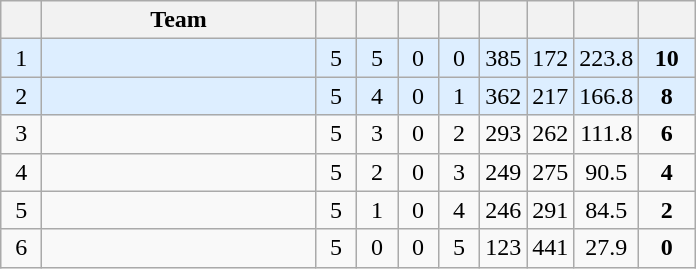<table class=wikitable style=text-align:center>
<tr>
<th width=20 abbr=Position></th>
<th width=175>Team</th>
<th width=20 abbr=Played></th>
<th width=20 abbr=Won></th>
<th width=20 abbr=Drawn></th>
<th width=20 abbr=Lost></th>
<th width=20 abbr=Goals for></th>
<th width=20 abbr=Goals against></th>
<th width=20 abbr=Goal percentage></th>
<th width=30 abbr=Points></th>
</tr>
<tr bgcolor=#ddeeff>
<td>1 </td>
<td align=left></td>
<td>5</td>
<td>5</td>
<td>0</td>
<td>0</td>
<td>385</td>
<td>172</td>
<td>223.8</td>
<td><strong>10</strong></td>
</tr>
<tr bgcolor=#ddeeff>
<td>2 </td>
<td align=left></td>
<td>5</td>
<td>4</td>
<td>0</td>
<td>1</td>
<td>362</td>
<td>217</td>
<td>166.8</td>
<td><strong>8</strong></td>
</tr>
<tr>
<td>3 </td>
<td align=left></td>
<td>5</td>
<td>3</td>
<td>0</td>
<td>2</td>
<td>293</td>
<td>262</td>
<td>111.8</td>
<td><strong>6</strong></td>
</tr>
<tr>
<td>4 </td>
<td align=left></td>
<td>5</td>
<td>2</td>
<td>0</td>
<td>3</td>
<td>249</td>
<td>275</td>
<td>90.5</td>
<td><strong>4</strong></td>
</tr>
<tr>
<td>5 </td>
<td align=left></td>
<td>5</td>
<td>1</td>
<td>0</td>
<td>4</td>
<td>246</td>
<td>291</td>
<td>84.5</td>
<td><strong>2</strong></td>
</tr>
<tr>
<td>6 </td>
<td align=left></td>
<td>5</td>
<td>0</td>
<td>0</td>
<td>5</td>
<td>123</td>
<td>441</td>
<td>27.9</td>
<td><strong>0</strong></td>
</tr>
</table>
